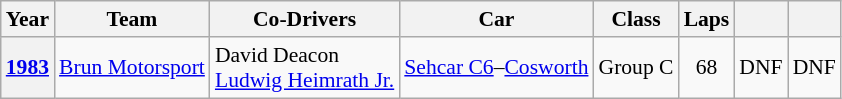<table class="wikitable" style="text-align:center; font-size:90%">
<tr>
<th>Year</th>
<th>Team</th>
<th>Co-Drivers</th>
<th>Car</th>
<th>Class</th>
<th>Laps</th>
<th></th>
<th></th>
</tr>
<tr>
<th><a href='#'>1983</a></th>
<td align="left" nowrap> <a href='#'>Brun Motorsport</a></td>
<td align="left" nowrap> David Deacon<br> <a href='#'>Ludwig Heimrath Jr.</a></td>
<td align="left" nowrap><a href='#'>Sehcar C6</a>–<a href='#'>Cosworth</a></td>
<td>Group C</td>
<td>68</td>
<td>DNF</td>
<td>DNF</td>
</tr>
</table>
